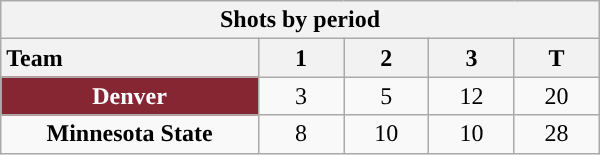<table class="wikitable" style="width:25em; text-align:right;">
<tr>
<th colspan=5>Shots by period</th>
</tr>
<tr>
<th style="width:10em; text-align:left;">Team</th>
<th style="width:3em;">1</th>
<th style="width:3em;">2</th>
<th style="width:3em;">3</th>
<th style="width:3em;">T</th>
</tr>
<tr>
<td align=center style="color:white; background:#862633; "><strong>Denver</strong></td>
<td align=center>3</td>
<td align=center>5</td>
<td align=center>12</td>
<td align=center>20</td>
</tr>
<tr>
<td align=center><strong>Minnesota State</strong></td>
<td align=center>8</td>
<td align=center>10</td>
<td align=center>10</td>
<td align=center>28</td>
</tr>
</table>
